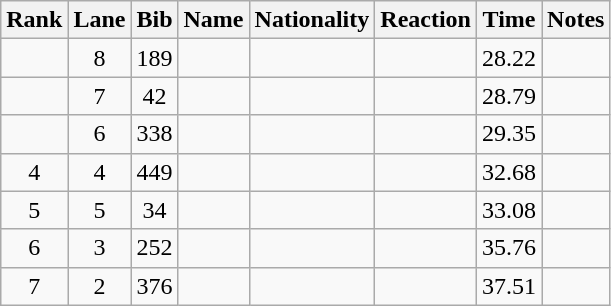<table class="wikitable sortable" style="text-align:center">
<tr>
<th>Rank</th>
<th>Lane</th>
<th>Bib</th>
<th>Name</th>
<th>Nationality</th>
<th>Reaction</th>
<th>Time</th>
<th>Notes</th>
</tr>
<tr>
<td></td>
<td>8</td>
<td>189</td>
<td align=left></td>
<td align=left></td>
<td></td>
<td>28.22</td>
<td></td>
</tr>
<tr>
<td></td>
<td>7</td>
<td>42</td>
<td align=left></td>
<td align=left></td>
<td></td>
<td>28.79</td>
<td></td>
</tr>
<tr>
<td></td>
<td>6</td>
<td>338</td>
<td align=left></td>
<td align=left></td>
<td></td>
<td>29.35</td>
<td></td>
</tr>
<tr>
<td>4</td>
<td>4</td>
<td>449</td>
<td align=left></td>
<td align=left></td>
<td></td>
<td>32.68</td>
<td></td>
</tr>
<tr>
<td>5</td>
<td>5</td>
<td>34</td>
<td align=left></td>
<td align=left></td>
<td></td>
<td>33.08</td>
<td></td>
</tr>
<tr>
<td>6</td>
<td>3</td>
<td>252</td>
<td align=left></td>
<td align=left></td>
<td></td>
<td>35.76</td>
<td></td>
</tr>
<tr>
<td>7</td>
<td>2</td>
<td>376</td>
<td align=left></td>
<td align=left></td>
<td></td>
<td>37.51</td>
<td></td>
</tr>
</table>
